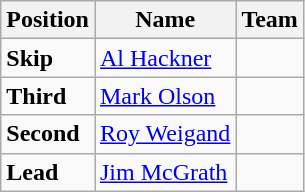<table class="wikitable">
<tr>
<th><strong>Position</strong></th>
<th><strong>Name</strong></th>
<th><strong>Team</strong></th>
</tr>
<tr>
<td><strong>Skip</strong></td>
<td><a href='#'>Al Hackner</a></td>
<td></td>
</tr>
<tr>
<td><strong>Third</strong></td>
<td><a href='#'>Mark Olson</a></td>
<td></td>
</tr>
<tr>
<td><strong>Second</strong></td>
<td><a href='#'>Roy Weigand</a></td>
<td></td>
</tr>
<tr>
<td><strong>Lead</strong></td>
<td><a href='#'>Jim McGrath</a></td>
<td></td>
</tr>
</table>
